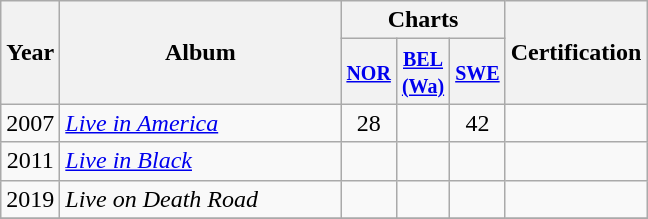<table class="wikitable">
<tr>
<th align="center" rowspan="2">Year</th>
<th align="center" rowspan="2" width="180">Album</th>
<th align="center" colspan="3">Charts</th>
<th align="center" rowspan="2" width="80">Certification</th>
</tr>
<tr>
<th width="20"><small><a href='#'>NOR</a><br></small></th>
<th width="20"><small><a href='#'>BEL <br>(Wa)</a><br></small></th>
<th width="20"><small><a href='#'>SWE</a><br></small></th>
</tr>
<tr>
<td align="center">2007</td>
<td><em><a href='#'>Live in America</a></em></td>
<td align="center">28</td>
<td align="center"></td>
<td align="center">42</td>
<td align="center"></td>
</tr>
<tr>
<td align="center">2011</td>
<td><em><a href='#'>Live in Black</a></em></td>
<td align="center"></td>
<td align="center"></td>
<td align="center"></td>
<td align="center"></td>
</tr>
<tr>
<td align="center">2019</td>
<td><em>Live on Death Road</em></td>
<td align="center"></td>
<td align="center"></td>
<td align="center"></td>
<td align="center"></td>
</tr>
<tr>
</tr>
</table>
